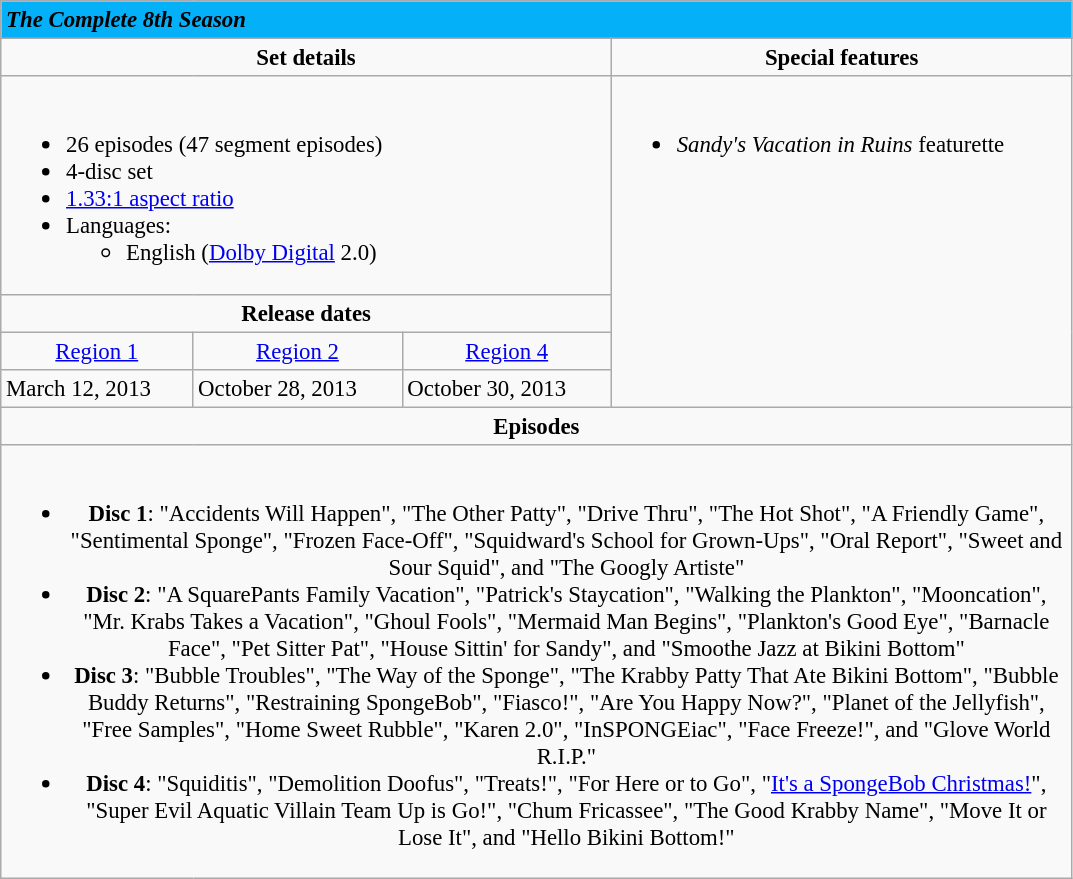<table class="wikitable" style="font-size: 95%;">
<tr style="background:#04B0F7; color:#000;">
<td colspan="4"><strong><em>The Complete 8th Season</em></strong></td>
</tr>
<tr valign="top">
<td style="text-align:center; width:400px;" colspan="3"><strong>Set details</strong></td>
<td style="width:300px; text-align:center;"><strong>Special features</strong></td>
</tr>
<tr valign="top">
<td colspan="3" style="text-align:left; width:400px;"><br><ul><li>26 episodes (47 segment episodes)</li><li>4-disc set</li><li><a href='#'>1.33:1 aspect ratio</a></li><li>Languages:<ul><li>English (<a href='#'>Dolby Digital</a> 2.0)</li></ul></li></ul></td>
<td rowspan="4" style="text-align:left; width:300px;"><br><ul><li><em>Sandy's Vacation in Ruins</em> featurette</li></ul></td>
</tr>
<tr>
<td colspan="3" style="text-align:center;"><strong>Release dates</strong></td>
</tr>
<tr>
<td style="text-align:center;"><a href='#'>Region 1</a></td>
<td style="text-align:center;"><a href='#'>Region 2</a></td>
<td style="text-align:center;"><a href='#'>Region 4</a></td>
</tr>
<tr>
<td>March 12, 2013</td>
<td>October 28, 2013</td>
<td>October 30, 2013</td>
</tr>
<tr>
<td style="text-align:center; width:400px;" colspan="4"><strong>Episodes</strong></td>
</tr>
<tr>
<td style="text-align:center; width:400px;" colspan="4"><br><ul><li><strong>Disc 1</strong>: "Accidents Will Happen", "The Other Patty", "Drive Thru", "The Hot Shot", "A Friendly Game", "Sentimental Sponge", "Frozen Face-Off", "Squidward's School for Grown-Ups", "Oral Report", "Sweet and Sour Squid", and "The Googly Artiste"</li><li><strong>Disc 2</strong>: "A SquarePants Family Vacation", "Patrick's Staycation", "Walking the Plankton", "Mooncation", "Mr. Krabs Takes a Vacation", "Ghoul Fools", "Mermaid Man Begins", "Plankton's Good Eye", "Barnacle Face", "Pet Sitter Pat", "House Sittin' for Sandy", and "Smoothe Jazz at Bikini Bottom"</li><li><strong>Disc 3</strong>: "Bubble Troubles", "The Way of the Sponge", "The Krabby Patty That Ate Bikini Bottom", "Bubble Buddy Returns", "Restraining SpongeBob", "Fiasco!", "Are You Happy Now?", "Planet of the Jellyfish", "Free Samples", "Home Sweet Rubble", "Karen 2.0", "InSPONGEiac", "Face Freeze!", and "Glove World R.I.P."</li><li><strong>Disc 4</strong>: "Squiditis", "Demolition Doofus", "Treats!", "For Here or to Go", "<a href='#'>It's a SpongeBob Christmas!</a>", "Super Evil Aquatic Villain Team Up is Go!", "Chum Fricassee", "The Good Krabby Name", "Move It or Lose It", and "Hello Bikini Bottom!"</li></ul></td>
</tr>
</table>
